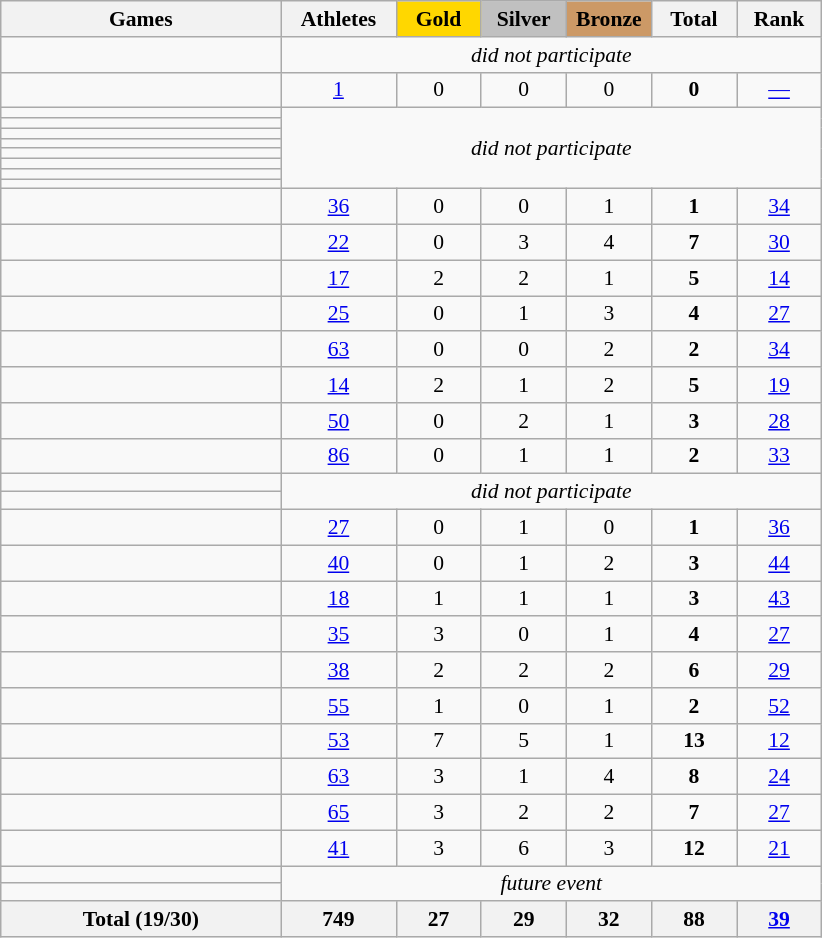<table class="wikitable sortable" style="text-align:center; font-size:90%;">
<tr>
<th width=180>Games</th>
<th width=70>Athletes</th>
<th scope="col" style="background:gold; width:50px;">Gold</th>
<th scope="col" style="background:silver; width:50px;">Silver</th>
<th scope="col" style="background:#cc9966; width:50px;">Bronze</th>
<th width=50>Total</th>
<th width=50>Rank</th>
</tr>
<tr>
<td align=left> </td>
<td colspan="6"><em>did not participate</em></td>
</tr>
<tr>
<td align=left> </td>
<td><a href='#'>1</a></td>
<td>0</td>
<td>0</td>
<td>0</td>
<td><strong>0</strong></td>
<td><a href='#'>—</a></td>
</tr>
<tr>
<td align=left> </td>
<td colspan="6;" rowspan="8"><em>did not participate</em></td>
</tr>
<tr>
<td align=left> </td>
</tr>
<tr>
<td align=left> </td>
</tr>
<tr>
<td align=left> </td>
</tr>
<tr>
<td align=left> </td>
</tr>
<tr>
<td align=left> </td>
</tr>
<tr>
<td align=left> </td>
</tr>
<tr>
<td align=left> </td>
</tr>
<tr>
<td align=left> </td>
<td><a href='#'>36</a></td>
<td>0</td>
<td>0</td>
<td>1</td>
<td><strong>1</strong></td>
<td><a href='#'>34</a></td>
</tr>
<tr>
<td align=left> </td>
<td><a href='#'>22</a></td>
<td>0</td>
<td>3</td>
<td>4</td>
<td><strong>7</strong></td>
<td><a href='#'>30</a></td>
</tr>
<tr>
<td align=left> </td>
<td><a href='#'>17</a></td>
<td>2</td>
<td>2</td>
<td>1</td>
<td><strong>5</strong></td>
<td><a href='#'>14</a></td>
</tr>
<tr>
<td align=left> </td>
<td><a href='#'>25</a></td>
<td>0</td>
<td>1</td>
<td>3</td>
<td><strong>4</strong></td>
<td><a href='#'>27</a></td>
</tr>
<tr>
<td align=left> </td>
<td><a href='#'>63</a></td>
<td>0</td>
<td>0</td>
<td>2</td>
<td><strong>2 </strong></td>
<td><a href='#'>34</a></td>
</tr>
<tr>
<td align=left> </td>
<td><a href='#'>14</a></td>
<td>2</td>
<td>1</td>
<td>2</td>
<td><strong>5</strong></td>
<td><a href='#'>19</a></td>
</tr>
<tr>
<td align=left> </td>
<td><a href='#'>50</a></td>
<td>0</td>
<td>2</td>
<td>1</td>
<td><strong>3</strong></td>
<td><a href='#'>28</a></td>
</tr>
<tr>
<td align=left> </td>
<td><a href='#'>86</a></td>
<td>0</td>
<td>1</td>
<td>1</td>
<td><strong>2</strong></td>
<td><a href='#'>33</a></td>
</tr>
<tr>
<td align=left> </td>
<td colspan="6;" rowspan="2"><em>did not participate</em></td>
</tr>
<tr>
<td align=left> </td>
</tr>
<tr>
<td align=left> </td>
<td><a href='#'>27</a></td>
<td>0</td>
<td>1</td>
<td>0</td>
<td><strong>1</strong></td>
<td><a href='#'>36</a></td>
</tr>
<tr>
<td align=left> </td>
<td><a href='#'>40</a></td>
<td>0</td>
<td>1</td>
<td>2</td>
<td><strong>3</strong></td>
<td><a href='#'>44</a></td>
</tr>
<tr>
<td align=left> </td>
<td><a href='#'>18</a></td>
<td>1</td>
<td>1</td>
<td>1</td>
<td><strong>3</strong></td>
<td><a href='#'>43</a></td>
</tr>
<tr>
<td align=left> </td>
<td><a href='#'>35</a></td>
<td>3</td>
<td>0</td>
<td>1</td>
<td><strong>4</strong></td>
<td><a href='#'>27</a></td>
</tr>
<tr>
<td align=left> </td>
<td><a href='#'>38</a></td>
<td>2</td>
<td>2</td>
<td>2</td>
<td><strong>6</strong></td>
<td><a href='#'>29</a></td>
</tr>
<tr>
<td align=left> </td>
<td><a href='#'>55</a></td>
<td>1</td>
<td>0</td>
<td>1</td>
<td><strong>2</strong></td>
<td><a href='#'>52</a></td>
</tr>
<tr>
<td align=left> </td>
<td><a href='#'>53</a></td>
<td>7</td>
<td>5</td>
<td>1</td>
<td><strong>13</strong></td>
<td><a href='#'>12</a></td>
</tr>
<tr>
<td align=left> </td>
<td><a href='#'>63</a></td>
<td>3</td>
<td>1</td>
<td>4</td>
<td><strong>8</strong></td>
<td><a href='#'>24</a></td>
</tr>
<tr>
<td align=left> </td>
<td><a href='#'>65</a></td>
<td>3</td>
<td>2</td>
<td>2</td>
<td><strong>7</strong></td>
<td><a href='#'>27</a></td>
</tr>
<tr>
<td align=left> </td>
<td><a href='#'>41</a></td>
<td>3</td>
<td>6</td>
<td>3</td>
<td><strong>12</strong></td>
<td><a href='#'>21</a></td>
</tr>
<tr>
<td align=left> </td>
<td colspan="6;" rowspan="2"><em>future event</em></td>
</tr>
<tr>
<td align=left> </td>
</tr>
<tr>
<th colspan=1>Total (19/30)</th>
<th>749</th>
<th>27</th>
<th>29</th>
<th>32</th>
<th>88</th>
<th><a href='#'>39</a></th>
</tr>
</table>
